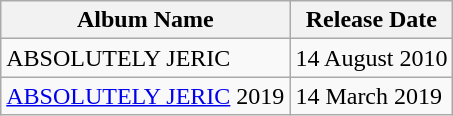<table class="wikitable">
<tr>
<th>Album Name</th>
<th>Release Date</th>
</tr>
<tr>
<td>ABSOLUTELY JERIC</td>
<td>14 August 2010</td>
</tr>
<tr>
<td><a href='#'>ABSOLUTELY JERIC</a> 2019</td>
<td>14 March 2019</td>
</tr>
</table>
